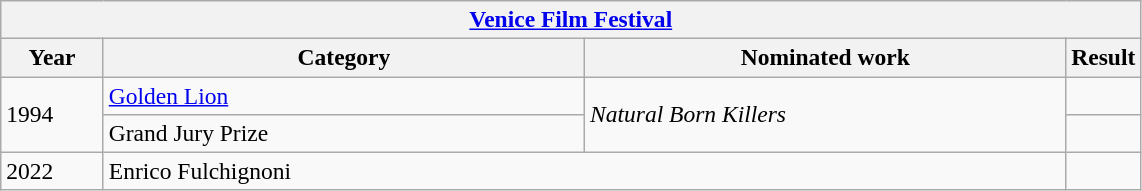<table class="wikitable plainrowheaders" Style=font-size:98%>
<tr>
<th colspan=4><a href='#'>Venice Film Festival</a></th>
</tr>
<tr>
<th scope="col" style="width:9%;">Year</th>
<th scope="col" style="width:20em;">Category</th>
<th scope="col" style="width:20em;">Nominated work</th>
<th scope="col" style="width:2em;">Result</th>
</tr>
<tr>
<td rowspan=2>1994</td>
<td><a href='#'>Golden Lion</a></td>
<td rowspan=2><em>Natural Born Killers</em></td>
<td></td>
</tr>
<tr>
<td>Grand Jury Prize</td>
<td></td>
</tr>
<tr>
<td>2022</td>
<td colspan=2>Enrico Fulchignoni</td>
<td></td>
</tr>
</table>
